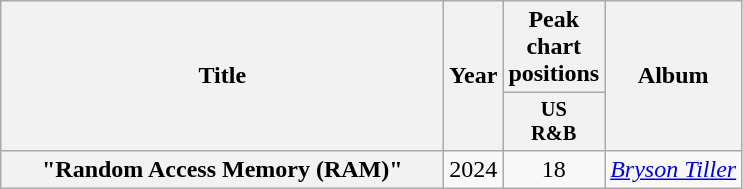<table class="wikitable plainrowheaders" style="text-align:center;">
<tr>
<th scope="col" rowspan="2" style="width:18em;">Title</th>
<th scope="col" rowspan="2" style="width:1em;">Year</th>
<th scope="col">Peak chart positions</th>
<th scope="col" rowspan="2">Album</th>
</tr>
<tr>
<th scope="col" style="width:3em;font-size:85%;">US<br>R&B<br></th>
</tr>
<tr>
<th scope="row">"Random Access Memory (RAM)"<br></th>
<td>2024</td>
<td>18</td>
<td><em><a href='#'>Bryson Tiller</a></em></td>
</tr>
</table>
